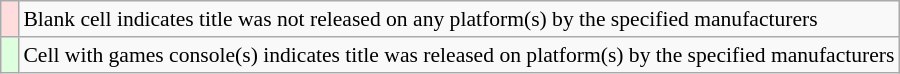<table class="wikitable" style="font-size: 90%;">
<tr>
<th scope="row"  style="width:5px; background:#fdd;"></th>
<td>Blank cell indicates title was not released on any platform(s) by the specified manufacturers</td>
</tr>
<tr>
<th scope="row"  style="width:5px; background:#dfd;"></th>
<td>Cell with games console(s) indicates title was released on platform(s) by the specified manufacturers</td>
</tr>
</table>
